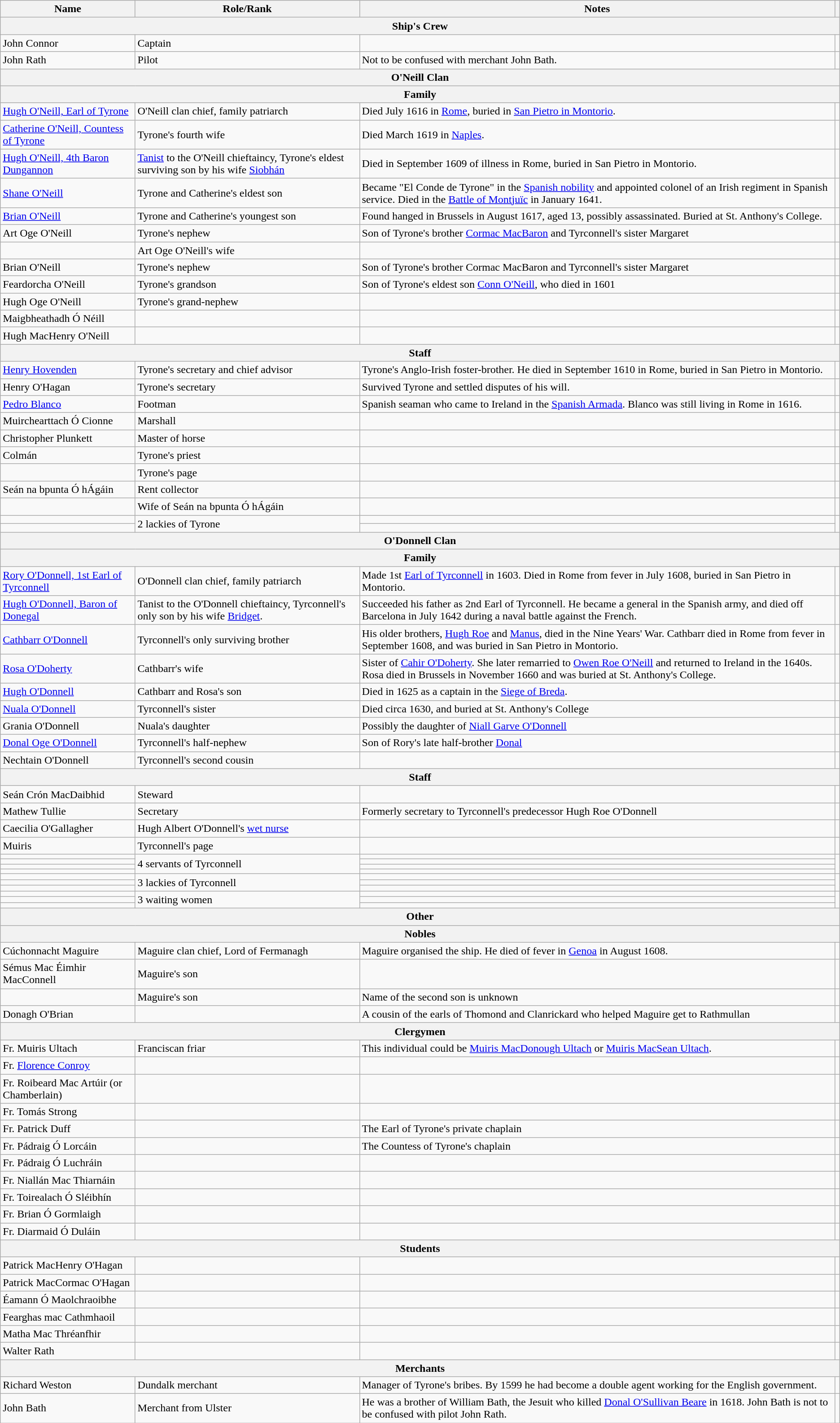<table class="wikitable">
<tr>
<th>Name</th>
<th>Role/Rank</th>
<th>Notes</th>
<th></th>
</tr>
<tr>
<th colspan="4">Ship's Crew</th>
</tr>
<tr>
<td>John Connor</td>
<td>Captain</td>
<td></td>
<td></td>
</tr>
<tr>
<td>John Rath</td>
<td>Pilot</td>
<td>Not to be confused with merchant John Bath.</td>
<td></td>
</tr>
<tr>
<th colspan="4">O'Neill Clan</th>
</tr>
<tr>
<th colspan="4">Family</th>
</tr>
<tr>
<td><a href='#'>Hugh O'Neill, Earl of Tyrone</a></td>
<td>O'Neill clan chief, family patriarch</td>
<td>Died July 1616 in <a href='#'>Rome</a>, buried in <a href='#'>San Pietro in Montorio</a>.</td>
<td></td>
</tr>
<tr>
<td><a href='#'>Catherine O'Neill, Countess of Tyrone</a></td>
<td>Tyrone's fourth wife</td>
<td>Died March 1619 in <a href='#'>Naples</a>.</td>
<td></td>
</tr>
<tr>
<td><a href='#'>Hugh O'Neill, 4th Baron Dungannon</a></td>
<td><a href='#'>Tanist</a> to the O'Neill chieftaincy, Tyrone's eldest surviving son by his wife <a href='#'>Siobhán</a></td>
<td>Died in September 1609 of illness in Rome, buried in San Pietro in Montorio.</td>
<td></td>
</tr>
<tr>
<td><a href='#'>Shane O'Neill</a></td>
<td>Tyrone and Catherine's eldest son</td>
<td>Became "El Conde de Tyrone" in the <a href='#'>Spanish nobility</a> and appointed colonel of an Irish regiment in Spanish service. Died in the <a href='#'>Battle of Montjuïc</a> in January 1641.</td>
<td></td>
</tr>
<tr>
<td><a href='#'>Brian O'Neill</a></td>
<td>Tyrone and Catherine's youngest son</td>
<td>Found hanged in Brussels in August 1617, aged 13, possibly assassinated. Buried at St. Anthony's College.</td>
<td></td>
</tr>
<tr>
<td>Art Oge O'Neill</td>
<td>Tyrone's nephew</td>
<td>Son of Tyrone's brother <a href='#'>Cormac MacBaron</a> and Tyrconnell's sister Margaret</td>
<td></td>
</tr>
<tr>
<td></td>
<td>Art Oge O'Neill's wife</td>
<td></td>
<td></td>
</tr>
<tr>
<td>Brian O'Neill</td>
<td>Tyrone's nephew</td>
<td>Son of Tyrone's brother Cormac MacBaron and Tyrconnell's sister Margaret</td>
<td></td>
</tr>
<tr>
<td>Feardorcha O'Neill</td>
<td>Tyrone's grandson</td>
<td>Son of Tyrone's eldest son <a href='#'>Conn O'Neill</a>, who died in 1601</td>
<td></td>
</tr>
<tr>
<td>Hugh Oge O'Neill</td>
<td>Tyrone's grand-nephew</td>
<td></td>
<td></td>
</tr>
<tr>
<td>Maigbheathadh Ó Néill</td>
<td></td>
<td></td>
<td></td>
</tr>
<tr>
<td>Hugh MacHenry O'Neill</td>
<td></td>
<td></td>
<td></td>
</tr>
<tr>
<th colspan="4">Staff</th>
</tr>
<tr>
<td><a href='#'>Henry Hovenden</a></td>
<td>Tyrone's secretary and chief advisor</td>
<td>Tyrone's Anglo-Irish foster-brother. He died in September 1610 in Rome, buried in San Pietro in Montorio.</td>
<td></td>
</tr>
<tr>
<td>Henry O'Hagan</td>
<td>Tyrone's secretary</td>
<td>Survived Tyrone and settled disputes of his will.</td>
<td></td>
</tr>
<tr>
<td><a href='#'>Pedro Blanco</a></td>
<td>Footman</td>
<td>Spanish seaman who came to Ireland in the <a href='#'>Spanish Armada</a>. Blanco was still living in Rome in 1616.</td>
<td></td>
</tr>
<tr>
<td>Muirchearttach Ó Cionne</td>
<td>Marshall</td>
<td></td>
<td></td>
</tr>
<tr>
<td>Christopher Plunkett</td>
<td>Master of horse</td>
<td></td>
<td></td>
</tr>
<tr>
<td>Colmán</td>
<td>Tyrone's priest</td>
<td></td>
<td></td>
</tr>
<tr>
<td></td>
<td>Tyrone's page</td>
<td></td>
<td></td>
</tr>
<tr>
<td>Seán na bpunta Ó hÁgáin</td>
<td>Rent collector</td>
<td></td>
<td></td>
</tr>
<tr>
<td></td>
<td>Wife of Seán na bpunta Ó hÁgáin</td>
<td></td>
<td></td>
</tr>
<tr>
<td></td>
<td rowspan="2">2 lackies of Tyrone</td>
<td></td>
<td rowspan="2"></td>
</tr>
<tr>
<td></td>
<td></td>
</tr>
<tr>
<th colspan="4">O'Donnell Clan</th>
</tr>
<tr>
<th colspan="4">Family</th>
</tr>
<tr>
<td><a href='#'>Rory O'Donnell, 1st Earl of Tyrconnell</a></td>
<td>O'Donnell clan chief, family patriarch</td>
<td>Made 1st <a href='#'>Earl of Tyrconnell</a> in 1603. Died in Rome from fever in July 1608, buried in San Pietro in Montorio.</td>
<td></td>
</tr>
<tr>
<td><a href='#'>Hugh O'Donnell, Baron of Donegal</a></td>
<td>Tanist to the O'Donnell chieftaincy, Tyrconnell's only son by his wife <a href='#'>Bridget</a>.</td>
<td>Succeeded his father as 2nd Earl of Tyrconnell. He became a general in the Spanish army, and died off Barcelona in July 1642 during a naval battle against the French.</td>
<td></td>
</tr>
<tr>
<td><a href='#'>Cathbarr O'Donnell</a></td>
<td>Tyrconnell's only surviving brother</td>
<td>His older brothers, <a href='#'>Hugh Roe</a> and <a href='#'>Manus</a>, died in the Nine Years' War. Cathbarr died in Rome from fever in September 1608, and was buried in San Pietro in Montorio.</td>
<td></td>
</tr>
<tr>
<td><a href='#'>Rosa O'Doherty</a></td>
<td>Cathbarr's wife</td>
<td>Sister of <a href='#'>Cahir O'Doherty</a>. She later remarried to <a href='#'>Owen Roe O'Neill</a> and returned to Ireland in the 1640s. Rosa died in Brussels in November 1660 and was buried at St. Anthony's College.</td>
<td></td>
</tr>
<tr>
<td><a href='#'>Hugh O'Donnell</a></td>
<td>Cathbarr and Rosa's son</td>
<td>Died in 1625 as a captain in the <a href='#'>Siege of Breda</a>.</td>
<td></td>
</tr>
<tr>
<td><a href='#'>Nuala O'Donnell</a></td>
<td>Tyrconnell's sister</td>
<td>Died circa 1630, and buried at St. Anthony's College</td>
<td></td>
</tr>
<tr>
<td>Grania O'Donnell</td>
<td>Nuala's daughter</td>
<td>Possibly the daughter of <a href='#'>Niall Garve O'Donnell</a></td>
<td></td>
</tr>
<tr>
<td><a href='#'>Donal Oge O'Donnell</a></td>
<td>Tyrconnell's half-nephew</td>
<td>Son of Rory's late half-brother <a href='#'>Donal</a></td>
<td></td>
</tr>
<tr>
<td>Nechtain O'Donnell</td>
<td>Tyrconnell's second cousin</td>
<td></td>
<td></td>
</tr>
<tr>
<th colspan="4">Staff</th>
</tr>
<tr>
<td>Seán Crón MacDaibhid</td>
<td>Steward</td>
<td></td>
<td></td>
</tr>
<tr>
<td>Mathew Tullie</td>
<td>Secretary</td>
<td>Formerly secretary to Tyrconnell's predecessor Hugh Roe O'Donnell</td>
<td></td>
</tr>
<tr>
<td>Caecilia O'Gallagher</td>
<td>Hugh Albert O'Donnell's <a href='#'>wet nurse</a></td>
<td></td>
<td></td>
</tr>
<tr>
<td>Muiris</td>
<td>Tyrconnell's page</td>
<td></td>
<td></td>
</tr>
<tr>
<td></td>
<td rowspan="4">4 servants of Tyrconnell</td>
<td></td>
<td rowspan="4"></td>
</tr>
<tr>
<td></td>
<td></td>
</tr>
<tr>
<td></td>
<td></td>
</tr>
<tr>
<td></td>
<td></td>
</tr>
<tr>
<td></td>
<td rowspan="3">3 lackies of Tyrconnell</td>
<td></td>
<td rowspan="3"></td>
</tr>
<tr>
<td></td>
<td></td>
</tr>
<tr>
<td></td>
<td></td>
</tr>
<tr>
<td></td>
<td rowspan="3">3 waiting women</td>
<td></td>
<td rowspan="3"></td>
</tr>
<tr>
<td></td>
<td></td>
</tr>
<tr>
<td></td>
<td></td>
</tr>
<tr>
<th colspan="4">Other</th>
</tr>
<tr>
<th colspan="4">Nobles</th>
</tr>
<tr>
<td>Cúchonnacht Maguire</td>
<td>Maguire clan chief, Lord of Fermanagh</td>
<td>Maguire organised the ship. He died of fever in <a href='#'>Genoa</a> in August 1608.</td>
<td></td>
</tr>
<tr>
<td>Sémus Mac Éimhir MacConnell</td>
<td>Maguire's son</td>
<td></td>
<td></td>
</tr>
<tr>
<td></td>
<td>Maguire's son</td>
<td>Name of the second son is unknown</td>
<td></td>
</tr>
<tr>
<td>Donagh O'Brian</td>
<td></td>
<td>A cousin of the earls of Thomond and Clanrickard who helped Maguire get to Rathmullan</td>
<td></td>
</tr>
<tr>
<th colspan="4">Clergymen</th>
</tr>
<tr>
<td>Fr. Muiris Ultach</td>
<td>Franciscan friar</td>
<td>This individual could be <a href='#'>Muiris MacDonough Ultach</a> or <a href='#'>Muiris MacSean Ultach</a>.</td>
<td></td>
</tr>
<tr>
<td>Fr. <a href='#'>Florence Conroy</a></td>
<td></td>
<td></td>
<td></td>
</tr>
<tr>
<td>Fr. Roibeard Mac Artúir (or Chamberlain)</td>
<td></td>
<td></td>
<td></td>
</tr>
<tr>
<td>Fr. Tomás Strong</td>
<td></td>
<td></td>
<td></td>
</tr>
<tr>
<td>Fr. Patrick Duff</td>
<td></td>
<td>The Earl of Tyrone's private chaplain</td>
<td></td>
</tr>
<tr>
<td>Fr. Pádraig Ó Lorcáin</td>
<td></td>
<td>The Countess of Tyrone's chaplain</td>
<td></td>
</tr>
<tr>
<td>Fr. Pádraig Ó Luchráin</td>
<td></td>
<td></td>
<td></td>
</tr>
<tr>
<td>Fr. Niallán Mac Thiarnáin</td>
<td></td>
<td></td>
<td></td>
</tr>
<tr>
<td>Fr. Toirealach Ó Sléibhín</td>
<td></td>
<td></td>
<td></td>
</tr>
<tr>
<td>Fr. Brian Ó Gormlaigh</td>
<td></td>
<td></td>
<td></td>
</tr>
<tr>
<td>Fr. Diarmaid Ó Duláin</td>
<td></td>
<td></td>
<td></td>
</tr>
<tr>
<th colspan="4">Students</th>
</tr>
<tr>
<td>Patrick MacHenry O'Hagan</td>
<td></td>
<td></td>
<td></td>
</tr>
<tr>
<td>Patrick MacCormac O'Hagan</td>
<td></td>
<td></td>
<td></td>
</tr>
<tr>
<td>Éamann Ó Maolchraoibhe</td>
<td></td>
<td></td>
<td></td>
</tr>
<tr>
<td>Fearghas mac Cathmhaoil</td>
<td></td>
<td></td>
<td></td>
</tr>
<tr>
<td>Matha Mac Thréanfhir</td>
<td></td>
<td></td>
<td></td>
</tr>
<tr>
<td>Walter Rath</td>
<td></td>
<td></td>
<td></td>
</tr>
<tr>
<th colspan="4">Merchants</th>
</tr>
<tr>
<td>Richard Weston</td>
<td>Dundalk merchant</td>
<td>Manager of Tyrone's bribes. By 1599 he had become a double agent working for the English government.</td>
<td></td>
</tr>
<tr>
<td>John Bath</td>
<td>Merchant from Ulster</td>
<td>He was a brother of William Bath, the Jesuit who killed <a href='#'>Donal O'Sullivan Beare</a> in 1618. John Bath is not to be confused with pilot John Rath.</td>
<td></td>
</tr>
</table>
